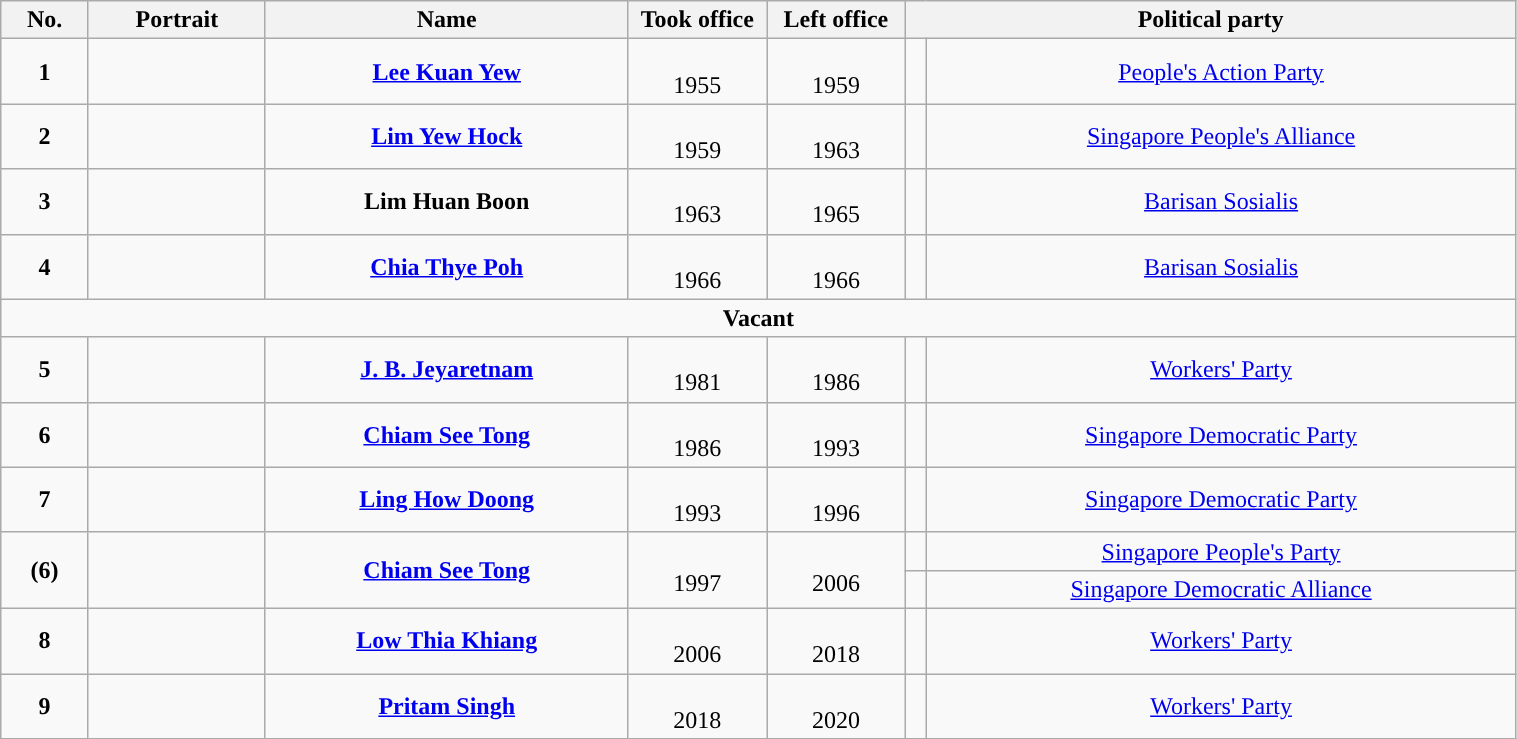<table class="wikitable" style="text-align:center; border:1px #aaf solid;" width="80%">
<tr>
<th>No.</th>
<th>Portrait</th>
<th>Name<br></th>
<th width="85">Took office</th>
<th width="85">Left office</th>
<th colspan="2">Political party</th>
</tr>
<tr>
<td><strong>1</strong></td>
<td></td>
<td><strong><a href='#'>Lee Kuan Yew</a></strong><br></td>
<td><br>1955</td>
<td><br>1959</td>
<td style="background:"></td>
<td><a href='#'>People's Action Party</a></td>
</tr>
<tr>
<td><strong>2</strong></td>
<td></td>
<td><strong><a href='#'>Lim Yew Hock</a></strong><br></td>
<td><br>1959</td>
<td><br>1963</td>
<td style="background:"></td>
<td><a href='#'>Singapore People's Alliance</a></td>
</tr>
<tr>
<td><strong>3</strong></td>
<td></td>
<td><strong>Lim Huan Boon</strong><br></td>
<td><br>1963</td>
<td><br>1965</td>
<td style="background:"></td>
<td><a href='#'>Barisan Sosialis</a></td>
</tr>
<tr>
<td><strong>4</strong></td>
<td></td>
<td><strong><a href='#'>Chia Thye Poh</a></strong><br></td>
<td><br>1966</td>
<td><br>1966</td>
<td style="background:"></td>
<td><a href='#'>Barisan Sosialis</a></td>
</tr>
<tr>
<td colspan="7"><strong>Vacant</strong><br></td>
</tr>
<tr>
<td><strong>5</strong></td>
<td></td>
<td><strong><a href='#'>J. B. Jeyaretnam</a></strong><br></td>
<td><br>1981</td>
<td><br>1986</td>
<td style="background:"></td>
<td><a href='#'>Workers' Party</a></td>
</tr>
<tr>
<td><strong>6</strong></td>
<td></td>
<td><strong><a href='#'>Chiam See Tong</a></strong><br></td>
<td><br>1986</td>
<td><br>1993</td>
<td style="background:"></td>
<td><a href='#'>Singapore Democratic Party</a></td>
</tr>
<tr>
<td><strong>7</strong></td>
<td></td>
<td><strong><a href='#'>Ling How Doong</a></strong><br></td>
<td><br>1993</td>
<td><br>1996</td>
<td style="background:"></td>
<td><a href='#'>Singapore Democratic Party</a></td>
</tr>
<tr>
<td rowspan="2"><strong>(6)</strong></td>
<td rowspan="2"></td>
<td rowspan="2"><strong><a href='#'>Chiam See Tong</a></strong><br></td>
<td rowspan="2"><br>1997</td>
<td rowspan="2"><br>2006</td>
<td style="background:"></td>
<td><a href='#'>Singapore People's Party</a></td>
</tr>
<tr>
<td style="background:"></td>
<td><a href='#'>Singapore Democratic Alliance</a></td>
</tr>
<tr>
<td><strong>8</strong></td>
<td></td>
<td><strong><a href='#'>Low Thia Khiang</a></strong><br></td>
<td><br>2006</td>
<td><br>2018</td>
<td style="background:"></td>
<td><a href='#'>Workers' Party</a></td>
</tr>
<tr>
<td><strong>9</strong></td>
<td></td>
<td><a href='#'><strong>Pritam Singh</strong></a><br></td>
<td><br>2018</td>
<td><br>2020</td>
<td style="background:"></td>
<td><a href='#'>Workers' Party</a></td>
</tr>
</table>
